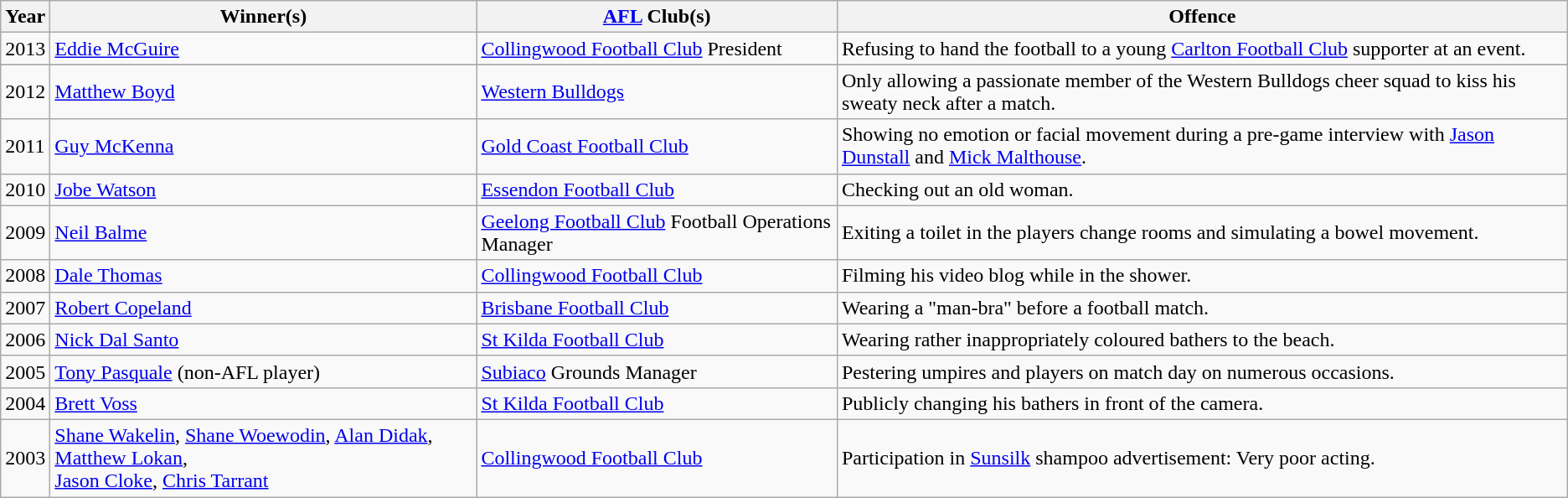<table class="wikitable">
<tr>
<th><strong>Year</strong></th>
<th><strong>Winner(s)</strong></th>
<th><strong><a href='#'>AFL</a> Club(s)</strong></th>
<th><strong>Offence</strong></th>
</tr>
<tr>
<td>2013</td>
<td><a href='#'>Eddie McGuire</a></td>
<td><a href='#'>Collingwood Football Club</a> President</td>
<td>Refusing to hand the football to a young <a href='#'>Carlton Football Club</a> supporter at an event.</td>
</tr>
<tr>
</tr>
<tr>
<td>2012</td>
<td><a href='#'>Matthew Boyd</a></td>
<td><a href='#'>Western Bulldogs</a></td>
<td>Only allowing a passionate member of the Western Bulldogs cheer squad to kiss his sweaty neck after a match.</td>
</tr>
<tr>
<td>2011</td>
<td><a href='#'>Guy McKenna</a></td>
<td><a href='#'>Gold Coast Football Club</a></td>
<td>Showing no emotion or facial movement during a pre-game interview with <a href='#'>Jason Dunstall</a> and <a href='#'>Mick Malthouse</a>.</td>
</tr>
<tr>
<td>2010</td>
<td><a href='#'>Jobe Watson</a></td>
<td><a href='#'>Essendon Football Club</a></td>
<td>Checking out an old woman.</td>
</tr>
<tr>
<td>2009</td>
<td><a href='#'>Neil Balme</a></td>
<td><a href='#'>Geelong Football Club</a> Football Operations Manager</td>
<td>Exiting a toilet in the players change rooms and simulating a bowel movement.</td>
</tr>
<tr>
<td>2008</td>
<td><a href='#'>Dale Thomas</a></td>
<td><a href='#'>Collingwood Football Club</a></td>
<td>Filming his video blog while in the shower.</td>
</tr>
<tr>
<td>2007</td>
<td><a href='#'>Robert Copeland</a></td>
<td><a href='#'>Brisbane Football Club</a></td>
<td>Wearing a "man-bra" before a football match.</td>
</tr>
<tr>
<td>2006</td>
<td><a href='#'>Nick Dal Santo</a></td>
<td><a href='#'>St Kilda Football Club</a></td>
<td>Wearing rather inappropriately coloured bathers to the beach.</td>
</tr>
<tr>
<td>2005</td>
<td><a href='#'>Tony Pasquale</a> (non-AFL player)</td>
<td><a href='#'>Subiaco</a> Grounds Manager</td>
<td>Pestering umpires and players on match day on numerous occasions.</td>
</tr>
<tr>
<td>2004</td>
<td><a href='#'>Brett Voss</a></td>
<td><a href='#'>St Kilda Football Club</a></td>
<td>Publicly changing his bathers in front of the camera.</td>
</tr>
<tr>
<td>2003</td>
<td><a href='#'>Shane Wakelin</a>, <a href='#'>Shane Woewodin</a>, <a href='#'>Alan Didak</a>, <a href='#'>Matthew Lokan</a>,<br><a href='#'>Jason Cloke</a>, <a href='#'>Chris Tarrant</a></td>
<td><a href='#'>Collingwood Football Club</a></td>
<td>Participation in <a href='#'>Sunsilk</a> shampoo advertisement: Very poor acting.</td>
</tr>
</table>
